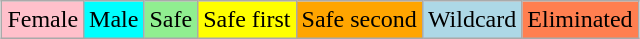<table class="wikitable" style="margin:1em auto; text-align:center;">
<tr>
<td style="background:pink;">Female</td>
<td style="background:cyan;">Male</td>
<td style="background:lightgreen;" padding-left: 1em;">Safe</td>
<td style="background:yellow;" padding-left: 1em;">Safe first</td>
<td style="background:orange;" padding-left: 1em;">Safe second</td>
<td style="background:lightblue;" padding-left: 1em;">Wildcard</td>
<td style="background:coral;" padding-left: 1em;">Eliminated</td>
</tr>
</table>
